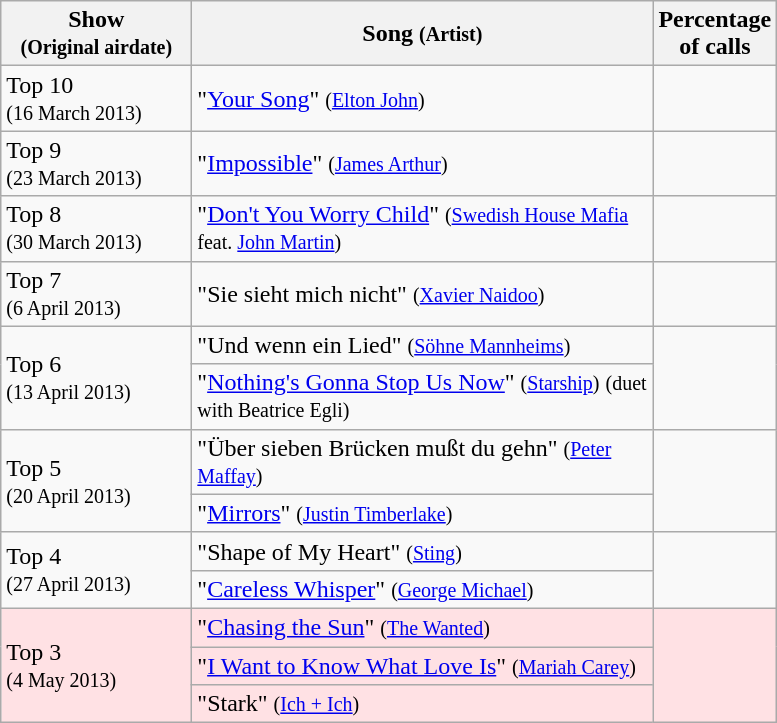<table class="wikitable">
<tr>
<th style="width:120px;">Show<br><small>(Original airdate)</small></th>
<th style="width:300px;">Song <small>(Artist)</small></th>
<th style="width:28px;">Percentage of calls</th>
</tr>
<tr>
<td align="left">Top 10<br><small>(16 March 2013)</small></td>
<td align="left">"<a href='#'>Your Song</a>" <small>(<a href='#'>Elton John</a>)</small></td>
<td style="text-align:center;"></td>
</tr>
<tr>
<td align="left">Top 9<br><small>(23 March 2013)</small></td>
<td align="left">"<a href='#'>Impossible</a>" <small>(<a href='#'>James Arthur</a>)</small></td>
<td style="text-align:center;"></td>
</tr>
<tr>
<td align="left">Top 8<br><small>(30 March 2013)</small></td>
<td align="left">"<a href='#'>Don't You Worry Child</a>" <small>(<a href='#'>Swedish House Mafia</a> feat. <a href='#'>John Martin</a>)</small></td>
<td style="text-align:center;"></td>
</tr>
<tr>
<td align="left">Top 7<br><small>(6 April 2013)</small></td>
<td align="left">"Sie sieht mich nicht" <small>(<a href='#'>Xavier Naidoo</a>)</small></td>
<td style="text-align:center;"></td>
</tr>
<tr>
<td align="left" rowspan=2>Top 6<br><small>(13 April 2013)</small></td>
<td align="left">"Und wenn ein Lied" <small>(<a href='#'>Söhne Mannheims</a>)</small></td>
<td style="text-align:center;" rowspan=2></td>
</tr>
<tr>
<td align="left">"<a href='#'>Nothing's Gonna Stop Us Now</a>" <small>(<a href='#'>Starship</a>)</small> <small>(duet with Beatrice Egli)</small></td>
</tr>
<tr>
<td align="left" rowspan=2>Top 5<br><small>(20 April 2013)</small></td>
<td align="left">"Über sieben Brücken mußt du gehn" <small>(<a href='#'>Peter Maffay</a>)</small></td>
<td rowspan=2></td>
</tr>
<tr>
<td align="left">"<a href='#'>Mirrors</a>" <small>(<a href='#'>Justin Timberlake</a>)</small></td>
</tr>
<tr>
<td align="left" rowspan=2>Top 4<br><small>(27 April 2013)</small></td>
<td align="left">"Shape of My Heart" <small>(<a href='#'>Sting</a>)</small></td>
<td rowspan=2></td>
</tr>
<tr>
<td align="left">"<a href='#'>Careless Whisper</a>" <small>(<a href='#'>George Michael</a>)</small></td>
</tr>
<tr bgcolor="#FFE1E4">
<td align="left" rowspan=3>Top 3<br><small>(4 May 2013)</small></td>
<td align="left">"<a href='#'>Chasing the Sun</a>" <small>(<a href='#'>The Wanted</a>)</small></td>
<td rowspan=3></td>
</tr>
<tr bgcolor="#FFE1E4">
<td align="left">"<a href='#'>I Want to Know What Love Is</a>" <small>(<a href='#'>Mariah Carey</a>)</small></td>
</tr>
<tr bgcolor="#FFE1E4">
<td align="left">"Stark" <small>(<a href='#'>Ich + Ich</a>)</small></td>
</tr>
</table>
